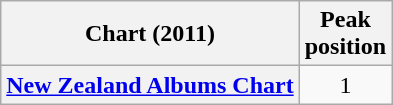<table class="wikitable plainrowheaders">
<tr>
<th>Chart (2011)</th>
<th>Peak<br>position</th>
</tr>
<tr>
<th scope="row"><a href='#'>New Zealand Albums Chart</a></th>
<td style="text-align:center;">1</td>
</tr>
</table>
